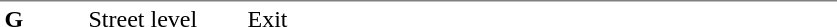<table table border=0 cellspacing=0 cellpadding=3>
<tr>
<td style="border-top:solid 1px gray;" width=50 valign=top><strong>G</strong></td>
<td style="border-top:solid 1px gray;" width=100 valign=top>Street level</td>
<td style="border-top:solid 1px gray;" width=390 valign=top>Exit</td>
</tr>
</table>
